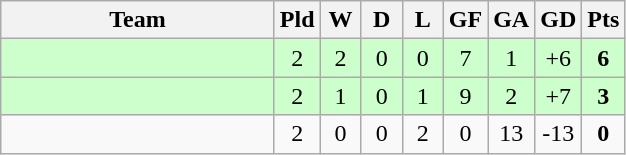<table class="wikitable" style="text-align:center;">
<tr>
<th width=175>Team</th>
<th style="width:20px;" abbr="Played">Pld</th>
<th style="width:20px;" abbr="Won">W</th>
<th style="width:20px;" abbr="Drawn">D</th>
<th style="width:20px;" abbr="Lost">L</th>
<th style="width:20px;" abbr="Goals for">GF</th>
<th style="width:20px;" abbr="Goals against">GA</th>
<th style="width:20px;" abbr="Goal difference">GD</th>
<th style="width:20px;" abbr="Points">Pts</th>
</tr>
<tr style="background:#cfc;">
<td align=left></td>
<td>2</td>
<td>2</td>
<td>0</td>
<td>0</td>
<td>7</td>
<td>1</td>
<td>+6</td>
<td><strong>6</strong></td>
</tr>
<tr style="background:#cfc;">
<td align=left></td>
<td>2</td>
<td>1</td>
<td>0</td>
<td>1</td>
<td>9</td>
<td>2</td>
<td>+7</td>
<td><strong>3</strong></td>
</tr>
<tr>
<td align=left></td>
<td>2</td>
<td>0</td>
<td>0</td>
<td>2</td>
<td>0</td>
<td>13</td>
<td>-13</td>
<td><strong>0</strong></td>
</tr>
</table>
